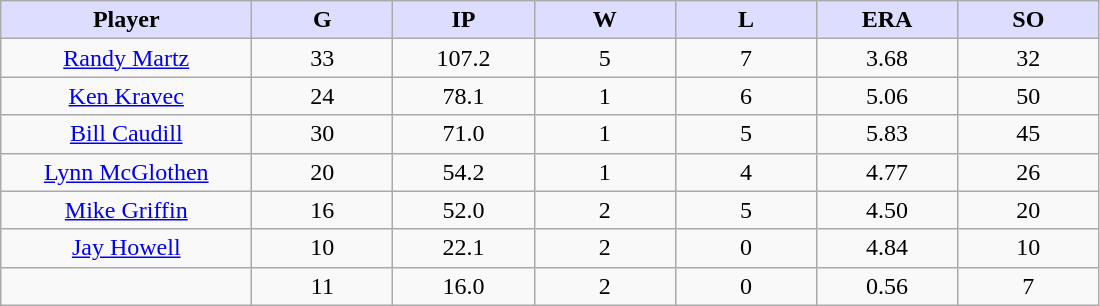<table class="wikitable sortable">
<tr>
<th style="background:#ddf; width:16%;">Player</th>
<th style="background:#ddf; width:9%;">G</th>
<th style="background:#ddf; width:9%;">IP</th>
<th style="background:#ddf; width:9%;">W</th>
<th style="background:#ddf; width:9%;">L</th>
<th style="background:#ddf; width:9%;">ERA</th>
<th style="background:#ddf; width:9%;">SO</th>
</tr>
<tr style="text-align:center;">
<td><a href='#'>Randy Martz</a></td>
<td>33</td>
<td>107.2</td>
<td>5</td>
<td>7</td>
<td>3.68</td>
<td>32</td>
</tr>
<tr align=center>
<td><a href='#'>Ken Kravec</a></td>
<td>24</td>
<td>78.1</td>
<td>1</td>
<td>6</td>
<td>5.06</td>
<td>50</td>
</tr>
<tr align=center>
<td><a href='#'>Bill Caudill</a></td>
<td>30</td>
<td>71.0</td>
<td>1</td>
<td>5</td>
<td>5.83</td>
<td>45</td>
</tr>
<tr align=center>
<td><a href='#'>Lynn McGlothen</a></td>
<td>20</td>
<td>54.2</td>
<td>1</td>
<td>4</td>
<td>4.77</td>
<td>26</td>
</tr>
<tr align=center>
<td><a href='#'>Mike Griffin</a></td>
<td>16</td>
<td>52.0</td>
<td>2</td>
<td>5</td>
<td>4.50</td>
<td>20</td>
</tr>
<tr align=center>
<td><a href='#'>Jay Howell</a></td>
<td>10</td>
<td>22.1</td>
<td>2</td>
<td>0</td>
<td>4.84</td>
<td>10</td>
</tr>
<tr align=center>
<td></td>
<td>11</td>
<td>16.0</td>
<td>2</td>
<td>0</td>
<td>0.56</td>
<td>7</td>
</tr>
</table>
